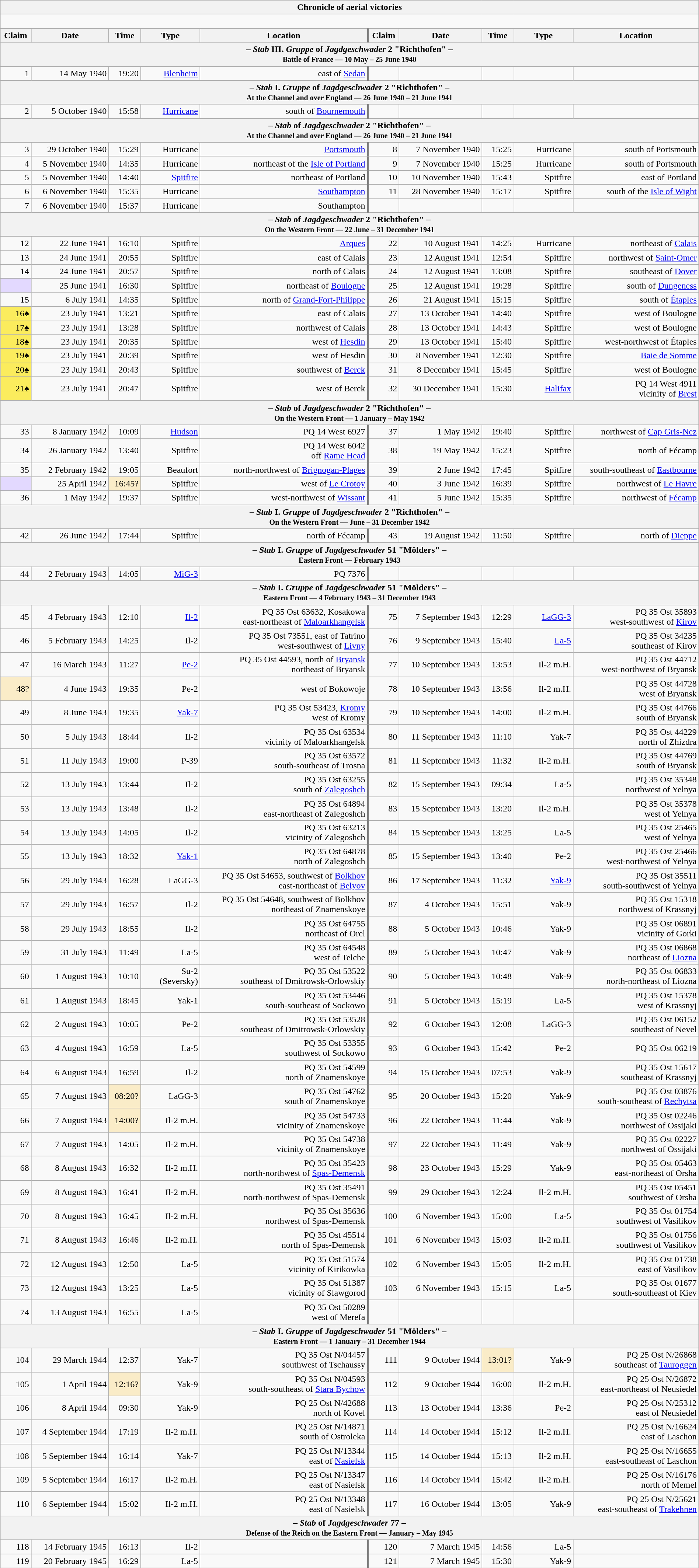<table class="wikitable plainrowheaders collapsible" style="margin-left: auto; margin-right: auto; border: none; text-align:right; width: 100%;">
<tr>
<th colspan="10">Chronicle of aerial victories</th>
</tr>
<tr>
<td colspan="10" style="text-align: left;"><br>

</td>
</tr>
<tr>
<th scope="col">Claim</th>
<th scope="col">Date</th>
<th scope="col">Time</th>
<th scope="col" width="100px">Type</th>
<th scope="col">Location</th>
<th scope="col" style="border-left: 3px solid grey;">Claim</th>
<th scope="col">Date</th>
<th scope="col">Time</th>
<th scope="col" width="100px">Type</th>
<th scope="col">Location</th>
</tr>
<tr>
<th colspan="10">– <em>Stab</em> III. <em>Gruppe</em> of <em>Jagdgeschwader</em> 2 "Richthofen" –<br><small>Battle of France — 10 May – 25 June 1940</small></th>
</tr>
<tr>
<td>1</td>
<td>14 May 1940</td>
<td>19:20</td>
<td><a href='#'>Blenheim</a></td>
<td> east of <a href='#'>Sedan</a></td>
<td style="border-left: 3px solid grey;"></td>
<td></td>
<td></td>
<td></td>
<td></td>
</tr>
<tr>
<th colspan="10">– <em>Stab</em> I. <em>Gruppe</em> of <em>Jagdgeschwader</em> 2 "Richthofen" –<br><small>At the Channel and over England — 26 June 1940 – 21 June 1941</small></th>
</tr>
<tr>
<td>2</td>
<td>5 October 1940</td>
<td>15:58</td>
<td><a href='#'>Hurricane</a></td>
<td>south of <a href='#'>Bournemouth</a></td>
<td style="border-left: 3px solid grey;"></td>
<td></td>
<td></td>
<td></td>
<td></td>
</tr>
<tr>
<th colspan="10">– <em>Stab</em> of <em>Jagdgeschwader</em> 2 "Richthofen" –<br><small>At the Channel and over England — 26 June 1940 – 21 June 1941</small></th>
</tr>
<tr>
<td>3</td>
<td>29 October 1940</td>
<td>15:29</td>
<td>Hurricane</td>
<td><a href='#'>Portsmouth</a></td>
<td style="border-left: 3px solid grey;">8</td>
<td>7 November 1940</td>
<td>15:25</td>
<td>Hurricane</td>
<td>south of Portsmouth</td>
</tr>
<tr>
<td>4</td>
<td>5 November 1940</td>
<td>14:35</td>
<td>Hurricane</td>
<td>northeast of the <a href='#'>Isle of Portland</a></td>
<td style="border-left: 3px solid grey;">9</td>
<td>7 November 1940</td>
<td>15:25</td>
<td>Hurricane</td>
<td>south of Portsmouth</td>
</tr>
<tr>
<td>5</td>
<td>5 November 1940</td>
<td>14:40</td>
<td><a href='#'>Spitfire</a></td>
<td>northeast of Portland</td>
<td style="border-left: 3px solid grey;">10</td>
<td>10 November 1940</td>
<td>15:43</td>
<td>Spitfire</td>
<td>east of Portland</td>
</tr>
<tr>
<td>6</td>
<td>6 November 1940</td>
<td>15:35</td>
<td>Hurricane</td>
<td><a href='#'>Southampton</a></td>
<td style="border-left: 3px solid grey;">11</td>
<td>28 November 1940</td>
<td>15:17</td>
<td>Spitfire</td>
<td>south of the <a href='#'>Isle of Wight</a></td>
</tr>
<tr>
<td>7</td>
<td>6 November 1940</td>
<td>15:37</td>
<td>Hurricane</td>
<td>Southampton</td>
<td style="border-left: 3px solid grey;"></td>
<td></td>
<td></td>
<td></td>
<td></td>
</tr>
<tr>
<th colspan="10">– <em>Stab</em> of <em>Jagdgeschwader</em> 2 "Richthofen" –<br><small>On the Western Front — 22 June – 31 December 1941</small></th>
</tr>
<tr>
<td>12</td>
<td>22 June 1941</td>
<td>16:10</td>
<td>Spitfire</td>
<td><a href='#'>Arques</a></td>
<td style="border-left: 3px solid grey;">22</td>
<td>10 August 1941</td>
<td>14:25</td>
<td>Hurricane</td>
<td> northeast of <a href='#'>Calais</a></td>
</tr>
<tr>
<td>13</td>
<td>24 June 1941</td>
<td>20:55</td>
<td>Spitfire</td>
<td>east of Calais</td>
<td style="border-left: 3px solid grey;">23</td>
<td>12 August 1941</td>
<td>12:54</td>
<td>Spitfire</td>
<td>northwest of <a href='#'>Saint-Omer</a></td>
</tr>
<tr>
<td>14</td>
<td>24 June 1941</td>
<td>20:57</td>
<td>Spitfire</td>
<td>north of Calais</td>
<td style="border-left: 3px solid grey;">24</td>
<td>12 August 1941</td>
<td>13:08</td>
<td>Spitfire</td>
<td> southeast of <a href='#'>Dover</a></td>
</tr>
<tr>
<td style="background:#e3d9ff;"></td>
<td>25 June 1941</td>
<td>16:30</td>
<td>Spitfire</td>
<td>northeast of <a href='#'>Boulogne</a></td>
<td style="border-left: 3px solid grey;">25</td>
<td>12 August 1941</td>
<td>19:28</td>
<td>Spitfire</td>
<td> south of <a href='#'>Dungeness</a></td>
</tr>
<tr>
<td>15</td>
<td>6 July 1941</td>
<td>14:35</td>
<td>Spitfire</td>
<td> north of <a href='#'>Grand-Fort-Philippe</a></td>
<td style="border-left: 3px solid grey;">26</td>
<td>21 August 1941</td>
<td>15:15</td>
<td>Spitfire</td>
<td>south of <a href='#'>Étaples</a></td>
</tr>
<tr>
<td style="background:#fbec5d;">16♠</td>
<td>23 July 1941</td>
<td>13:21</td>
<td>Spitfire</td>
<td> east of Calais</td>
<td style="border-left: 3px solid grey;">27</td>
<td>13 October 1941</td>
<td>14:40</td>
<td>Spitfire</td>
<td> west of Boulogne</td>
</tr>
<tr>
<td style="background:#fbec5d;">17♠</td>
<td>23 July 1941</td>
<td>13:28</td>
<td>Spitfire</td>
<td>northwest of Calais</td>
<td style="border-left: 3px solid grey;">28</td>
<td>13 October 1941</td>
<td>14:43</td>
<td>Spitfire</td>
<td> west of Boulogne</td>
</tr>
<tr>
<td style="background:#fbec5d;">18♠</td>
<td>23 July 1941</td>
<td>20:35</td>
<td>Spitfire</td>
<td>west of <a href='#'>Hesdin</a></td>
<td style="border-left: 3px solid grey;">29</td>
<td>13 October 1941</td>
<td>15:40</td>
<td>Spitfire</td>
<td> west-northwest of Étaples</td>
</tr>
<tr>
<td style="background:#fbec5d;">19♠</td>
<td>23 July 1941</td>
<td>20:39</td>
<td>Spitfire</td>
<td>west of Hesdin</td>
<td style="border-left: 3px solid grey;">30</td>
<td>8 November 1941</td>
<td>12:30</td>
<td>Spitfire</td>
<td><a href='#'>Baie de Somme</a></td>
</tr>
<tr>
<td style="background:#fbec5d;">20♠</td>
<td>23 July 1941</td>
<td>20:43</td>
<td>Spitfire</td>
<td>southwest of <a href='#'>Berck</a></td>
<td style="border-left: 3px solid grey;">31</td>
<td>8 December 1941</td>
<td>15:45</td>
<td>Spitfire</td>
<td> west of Boulogne</td>
</tr>
<tr>
<td style="background:#fbec5d;">21♠</td>
<td>23 July 1941</td>
<td>20:47</td>
<td>Spitfire</td>
<td> west of Berck</td>
<td style="border-left: 3px solid grey;">32</td>
<td>30 December 1941</td>
<td>15:30</td>
<td><a href='#'>Halifax</a></td>
<td>PQ 14 West 4911<br>vicinity of <a href='#'>Brest</a></td>
</tr>
<tr>
<th colspan="10">– <em>Stab</em> of <em>Jagdgeschwader</em> 2 "Richthofen" –<br><small>On the Western Front — 1 January – May 1942</small></th>
</tr>
<tr>
<td>33</td>
<td>8 January 1942</td>
<td>10:09</td>
<td><a href='#'>Hudson</a></td>
<td>PQ 14 West 6927</td>
<td style="border-left: 3px solid grey;">37</td>
<td>1 May 1942</td>
<td>19:40</td>
<td>Spitfire</td>
<td>northwest of <a href='#'>Cap Gris-Nez</a></td>
</tr>
<tr>
<td>34</td>
<td>26 January 1942</td>
<td>13:40</td>
<td>Spitfire</td>
<td>PQ 14 West 6042<br>off <a href='#'>Rame Head</a></td>
<td style="border-left: 3px solid grey;">38</td>
<td>19 May 1942</td>
<td>15:23</td>
<td>Spitfire</td>
<td> north of Fécamp</td>
</tr>
<tr>
<td>35</td>
<td>2 February 1942</td>
<td>19:05</td>
<td>Beaufort</td>
<td> north-northwest of <a href='#'>Brignogan-Plages</a></td>
<td style="border-left: 3px solid grey;">39</td>
<td>2 June 1942</td>
<td>17:45</td>
<td>Spitfire</td>
<td> south-southeast of <a href='#'>Eastbourne</a></td>
</tr>
<tr>
<td style="background:#e3d9ff;"></td>
<td>25 April 1942</td>
<td style="background:#faecc8">16:45?</td>
<td>Spitfire</td>
<td> west of <a href='#'>Le Crotoy</a></td>
<td style="border-left: 3px solid grey;">40</td>
<td>3 June 1942</td>
<td>16:39</td>
<td>Spitfire</td>
<td> northwest of <a href='#'>Le Havre</a></td>
</tr>
<tr>
<td>36</td>
<td>1 May 1942</td>
<td>19:37</td>
<td>Spitfire</td>
<td> west-northwest of <a href='#'>Wissant</a></td>
<td style="border-left: 3px solid grey;">41</td>
<td>5 June 1942</td>
<td>15:35</td>
<td>Spitfire</td>
<td> northwest of <a href='#'>Fécamp</a></td>
</tr>
<tr>
<th colspan="10">– <em>Stab</em> I. <em>Gruppe</em> of <em>Jagdgeschwader</em> 2 "Richthofen" –<br><small>On the Western Front — June – 31 December 1942</small></th>
</tr>
<tr>
<td>42</td>
<td>26 June 1942</td>
<td>17:44</td>
<td>Spitfire</td>
<td> north of Fécamp</td>
<td style="border-left: 3px solid grey;">43</td>
<td>19 August 1942</td>
<td>11:50</td>
<td>Spitfire</td>
<td> north of <a href='#'>Dieppe</a></td>
</tr>
<tr>
<th colspan="10">– <em>Stab</em> I. <em>Gruppe</em> of <em>Jagdgeschwader</em> 51 "Mölders" –<br><small>Eastern Front — February 1943</small></th>
</tr>
<tr>
<td>44</td>
<td>2 February 1943</td>
<td>14:05</td>
<td><a href='#'>MiG-3</a></td>
<td>PQ 7376</td>
<td style="border-left: 3px solid grey;"></td>
<td></td>
<td></td>
<td></td>
<td></td>
</tr>
<tr>
<th colspan="10">– <em>Stab</em> I. <em>Gruppe</em> of <em>Jagdgeschwader</em> 51 "Mölders" –<br><small>Eastern Front — 4 February 1943 – 31 December 1943</small></th>
</tr>
<tr>
<td>45</td>
<td>4 February 1943</td>
<td>12:10</td>
<td><a href='#'>Il-2</a></td>
<td>PQ 35 Ost 63632, Kosakowa<br> east-northeast of <a href='#'>Maloarkhangelsk</a></td>
<td style="border-left: 3px solid grey;">75</td>
<td>7 September 1943</td>
<td>12:29</td>
<td><a href='#'>LaGG-3</a></td>
<td>PQ 35 Ost 35893<br> west-southwest of <a href='#'>Kirov</a></td>
</tr>
<tr>
<td>46</td>
<td>5 February 1943</td>
<td>14:25</td>
<td>Il-2</td>
<td>PQ 35 Ost 73551, east of Tatrino<br> west-southwest of <a href='#'>Livny</a></td>
<td style="border-left: 3px solid grey;">76</td>
<td>9 September 1943</td>
<td>15:40</td>
<td><a href='#'>La-5</a></td>
<td>PQ 35 Ost 34235<br> southeast of Kirov</td>
</tr>
<tr>
<td>47</td>
<td>16 March 1943</td>
<td>11:27</td>
<td><a href='#'>Pe-2</a></td>
<td>PQ 35 Ost 44593, north of <a href='#'>Bryansk</a><br> northeast of Bryansk</td>
<td style="border-left: 3px solid grey;">77</td>
<td>10 September 1943</td>
<td>13:53</td>
<td>Il-2 m.H.</td>
<td>PQ 35 Ost 44712<br> west-northwest of Bryansk</td>
</tr>
<tr>
<td style="background:#faecc8">48?</td>
<td>4 June 1943</td>
<td>19:35</td>
<td>Pe-2</td>
<td> west of Bokowoje</td>
<td style="border-left: 3px solid grey;">78</td>
<td>10 September 1943</td>
<td>13:56</td>
<td>Il-2 m.H.</td>
<td>PQ 35 Ost 44728<br> west of Bryansk</td>
</tr>
<tr>
<td>49</td>
<td>8 June 1943</td>
<td>19:35</td>
<td><a href='#'>Yak-7</a></td>
<td>PQ 35 Ost 53423, <a href='#'>Kromy</a><br> west of Kromy</td>
<td style="border-left: 3px solid grey;">79</td>
<td>10 September 1943</td>
<td>14:00</td>
<td>Il-2 m.H.</td>
<td>PQ 35 Ost 44766<br> south of Bryansk</td>
</tr>
<tr>
<td>50</td>
<td>5 July 1943</td>
<td>18:44</td>
<td>Il-2</td>
<td>PQ 35 Ost 63534<br>vicinity of Maloarkhangelsk</td>
<td style="border-left: 3px solid grey;">80</td>
<td>11 September 1943</td>
<td>11:10</td>
<td>Yak-7</td>
<td>PQ 35 Ost 44229<br> north of Zhizdra</td>
</tr>
<tr>
<td>51</td>
<td>11 July 1943</td>
<td>19:00</td>
<td>P-39</td>
<td>PQ 35 Ost 63572<br> south-southeast of Trosna</td>
<td style="border-left: 3px solid grey;">81</td>
<td>11 September 1943</td>
<td>11:32</td>
<td>Il-2 m.H.</td>
<td>PQ 35 Ost 44769<br> south of Bryansk</td>
</tr>
<tr>
<td>52</td>
<td>13 July 1943</td>
<td>13:44</td>
<td>Il-2</td>
<td>PQ 35 Ost 63255<br> south of <a href='#'>Zalegoshch</a></td>
<td style="border-left: 3px solid grey;">82</td>
<td>15 September 1943</td>
<td>09:34</td>
<td>La-5</td>
<td>PQ 35 Ost 35348<br> northwest of Yelnya</td>
</tr>
<tr>
<td>53</td>
<td>13 July 1943</td>
<td>13:48</td>
<td>Il-2</td>
<td>PQ 35 Ost 64894<br> east-northeast of Zalegoshch</td>
<td style="border-left: 3px solid grey;">83</td>
<td>15 September 1943</td>
<td>13:20</td>
<td>Il-2 m.H.</td>
<td>PQ 35 Ost 35378<br> west of Yelnya</td>
</tr>
<tr>
<td>54</td>
<td>13 July 1943</td>
<td>14:05</td>
<td>Il-2</td>
<td>PQ 35 Ost 63213<br>vicinity of Zalegoshch</td>
<td style="border-left: 3px solid grey;">84</td>
<td>15 September 1943</td>
<td>13:25</td>
<td>La-5</td>
<td>PQ 35 Ost 25465<br> west of Yelnya</td>
</tr>
<tr>
<td>55</td>
<td>13 July 1943</td>
<td>18:32</td>
<td><a href='#'>Yak-1</a></td>
<td>PQ 35 Ost 64878<br> north of Zalegoshch</td>
<td style="border-left: 3px solid grey;">85</td>
<td>15 September 1943</td>
<td>13:40</td>
<td>Pe-2</td>
<td>PQ 35 Ost 25466<br> west-northwest of Yelnya</td>
</tr>
<tr>
<td>56</td>
<td>29 July 1943</td>
<td>16:28</td>
<td>LaGG-3</td>
<td>PQ 35 Ost 54653, southwest of <a href='#'>Bolkhov</a><br> east-northeast of <a href='#'>Belyov</a></td>
<td style="border-left: 3px solid grey;">86</td>
<td>17 September 1943</td>
<td>11:32</td>
<td><a href='#'>Yak-9</a></td>
<td>PQ 35 Ost 35511<br> south-southwest of Yelnya</td>
</tr>
<tr>
<td>57</td>
<td>29 July 1943</td>
<td>16:57</td>
<td>Il-2</td>
<td>PQ 35 Ost 54648, southwest of Bolkhov<br> northeast of Znamenskoye</td>
<td style="border-left: 3px solid grey;">87</td>
<td>4 October 1943</td>
<td>15:51</td>
<td>Yak-9</td>
<td>PQ 35 Ost 15318<br> northwest of Krassnyj</td>
</tr>
<tr>
<td>58</td>
<td>29 July 1943</td>
<td>18:55</td>
<td>Il-2</td>
<td>PQ 35 Ost 64755<br> northeast of Orel</td>
<td style="border-left: 3px solid grey;">88</td>
<td>5 October 1943</td>
<td>10:46</td>
<td>Yak-9</td>
<td>PQ 35 Ost 06891<br>vicinity of Gorki</td>
</tr>
<tr>
<td>59</td>
<td>31 July 1943</td>
<td>11:49</td>
<td>La-5</td>
<td>PQ 35 Ost 64548<br> west of Telche</td>
<td style="border-left: 3px solid grey;">89</td>
<td>5 October 1943</td>
<td>10:47</td>
<td>Yak-9</td>
<td>PQ 35 Ost 06868<br> northeast of <a href='#'>Liozna</a></td>
</tr>
<tr>
<td>60</td>
<td>1 August 1943</td>
<td>10:10</td>
<td>Su-2 (Seversky)</td>
<td>PQ 35 Ost 53522<br> southeast of Dmitrowsk-Orlowskiy</td>
<td style="border-left: 3px solid grey;">90</td>
<td>5 October 1943</td>
<td>10:48</td>
<td>Yak-9</td>
<td>PQ 35 Ost 06833<br> north-northeast of Liozna</td>
</tr>
<tr>
<td>61</td>
<td>1 August 1943</td>
<td>18:45</td>
<td>Yak-1</td>
<td>PQ 35 Ost 53446<br> south-southeast of Sockowo</td>
<td style="border-left: 3px solid grey;">91</td>
<td>5 October 1943</td>
<td>15:19</td>
<td>La-5</td>
<td>PQ 35 Ost 15378<br> west of Krassnyj</td>
</tr>
<tr>
<td>62</td>
<td>2 August 1943</td>
<td>10:05</td>
<td>Pe-2</td>
<td>PQ 35 Ost 53528<br> southeast of Dmitrowsk-Orlowskiy</td>
<td style="border-left: 3px solid grey;">92</td>
<td>6 October 1943</td>
<td>12:08</td>
<td>LaGG-3</td>
<td>PQ 35 Ost 06152<br> southeast of Nevel</td>
</tr>
<tr>
<td>63</td>
<td>4 August 1943</td>
<td>16:59</td>
<td>La-5</td>
<td>PQ 35 Ost 53355<br> southwest of Sockowo</td>
<td style="border-left: 3px solid grey;">93</td>
<td>6 October 1943</td>
<td>15:42</td>
<td>Pe-2</td>
<td>PQ 35 Ost 06219</td>
</tr>
<tr>
<td>64</td>
<td>6 August 1943</td>
<td>16:59</td>
<td>Il-2</td>
<td>PQ 35 Ost 54599<br> north of Znamenskoye</td>
<td style="border-left: 3px solid grey;">94</td>
<td>15 October 1943</td>
<td>07:53</td>
<td>Yak-9</td>
<td>PQ 35 Ost 15617<br> southeast of Krassnyj</td>
</tr>
<tr>
<td>65</td>
<td>7 August 1943</td>
<td style="background:#faecc8">08:20?</td>
<td>LaGG-3</td>
<td>PQ 35 Ost 54762<br> south of Znamenskoye</td>
<td style="border-left: 3px solid grey;">95</td>
<td>20 October 1943</td>
<td>15:20</td>
<td>Yak-9</td>
<td>PQ 35 Ost 03876<br> south-southeast of <a href='#'>Rechytsa</a></td>
</tr>
<tr>
<td>66</td>
<td>7 August 1943</td>
<td style="background:#faecc8">14:00?</td>
<td>Il-2 m.H.</td>
<td>PQ 35 Ost 54733<br>vicinity of Znamenskoye</td>
<td style="border-left: 3px solid grey;">96</td>
<td>22 October 1943</td>
<td>11:44</td>
<td>Yak-9</td>
<td>PQ 35 Ost 02246<br> northwest of Ossijaki</td>
</tr>
<tr>
<td>67</td>
<td>7 August 1943</td>
<td>14:05</td>
<td>Il-2 m.H.</td>
<td>PQ 35 Ost 54738<br>vicinity of Znamenskoye</td>
<td style="border-left: 3px solid grey;">97</td>
<td>22 October 1943</td>
<td>11:49</td>
<td>Yak-9</td>
<td>PQ 35 Ost 02227<br> northwest of Ossijaki</td>
</tr>
<tr>
<td>68</td>
<td>8 August 1943</td>
<td>16:32</td>
<td>Il-2 m.H.</td>
<td>PQ 35 Ost 35423<br> north-northwest of <a href='#'>Spas-Demensk</a></td>
<td style="border-left: 3px solid grey;">98</td>
<td>23 October 1943</td>
<td>15:29</td>
<td>Yak-9</td>
<td>PQ 35 Ost 05463<br> east-northeast of Orsha</td>
</tr>
<tr>
<td>69</td>
<td>8 August 1943</td>
<td>16:41</td>
<td>Il-2 m.H.</td>
<td>PQ 35 Ost 35491<br> north-northwest of Spas-Demensk</td>
<td style="border-left: 3px solid grey;">99</td>
<td>29 October 1943</td>
<td>12:24</td>
<td>Il-2 m.H.</td>
<td>PQ 35 Ost 05451<br> southwest of Orsha</td>
</tr>
<tr>
<td>70</td>
<td>8 August 1943</td>
<td>16:45</td>
<td>Il-2 m.H.</td>
<td>PQ 35 Ost 35636<br> northwest of Spas-Demensk</td>
<td style="border-left: 3px solid grey;">100</td>
<td>6 November 1943</td>
<td>15:00</td>
<td>La-5</td>
<td>PQ 35 Ost 01754<br> southwest of Vasilikov</td>
</tr>
<tr>
<td>71</td>
<td>8 August 1943</td>
<td>16:46</td>
<td>Il-2 m.H.</td>
<td>PQ 35 Ost 45514<br> north of Spas-Demensk</td>
<td style="border-left: 3px solid grey;">101</td>
<td>6 November 1943</td>
<td>15:03</td>
<td>Il-2 m.H.</td>
<td>PQ 35 Ost 01756<br> southwest of Vasilikov</td>
</tr>
<tr>
<td>72</td>
<td>12 August 1943</td>
<td>12:50</td>
<td>La-5</td>
<td>PQ 35 Ost 51574<br>vicinity of Kirikowka</td>
<td style="border-left: 3px solid grey;">102</td>
<td>6 November 1943</td>
<td>15:05</td>
<td>Il-2 m.H.</td>
<td>PQ 35 Ost 01738<br> east of Vasilikov</td>
</tr>
<tr>
<td>73</td>
<td>12 August 1943</td>
<td>13:25</td>
<td>La-5</td>
<td>PQ 35 Ost 51387<br>vicinity of Slawgorod</td>
<td style="border-left: 3px solid grey;">103</td>
<td>6 November 1943</td>
<td>15:15</td>
<td>La-5</td>
<td>PQ 35 Ost 01677<br> south-southeast of Kiev</td>
</tr>
<tr>
<td>74</td>
<td>13 August 1943</td>
<td>16:55</td>
<td>La-5</td>
<td>PQ 35 Ost 50289<br> west of Merefa</td>
<td style="border-left: 3px solid grey;"></td>
<td></td>
<td></td>
<td></td>
<td></td>
</tr>
<tr>
<th colspan="10">– <em>Stab</em> I. <em>Gruppe</em> of <em>Jagdgeschwader</em> 51 "Mölders" –<br><small>Eastern Front — 1 January – 31 December 1944</small></th>
</tr>
<tr>
<td>104</td>
<td>29 March 1944</td>
<td>12:37</td>
<td>Yak-7</td>
<td>PQ 35 Ost N/04457<br> southwest of Tschaussy</td>
<td style="border-left: 3px solid grey;">111</td>
<td>9 October 1944</td>
<td style="background:#faecc8">13:01?</td>
<td>Yak-9</td>
<td>PQ 25 Ost N/26868<br> southeast of <a href='#'>Tauroggen</a></td>
</tr>
<tr>
<td>105</td>
<td>1 April 1944</td>
<td style="background:#faecc8">12:16?</td>
<td>Yak-9</td>
<td>PQ 35 Ost N/04593<br> south-southeast of <a href='#'>Stara Bychow</a></td>
<td style="border-left: 3px solid grey;">112</td>
<td>9 October 1944</td>
<td>16:00</td>
<td>Il-2 m.H.</td>
<td>PQ 25 Ost N/26872<br> east-northeast of Neusiedel</td>
</tr>
<tr>
<td>106</td>
<td>8 April 1944</td>
<td>09:30</td>
<td>Yak-9</td>
<td>PQ 25 Ost N/42688<br> north of Kovel</td>
<td style="border-left: 3px solid grey;">113</td>
<td>13 October 1944</td>
<td>13:36</td>
<td>Pe-2</td>
<td>PQ 25 Ost N/25312<br> east of Neusiedel</td>
</tr>
<tr>
<td>107</td>
<td>4 September 1944</td>
<td>17:19</td>
<td>Il-2 m.H.</td>
<td>PQ 25 Ost N/14871<br> south of Ostroleka</td>
<td style="border-left: 3px solid grey;">114</td>
<td>14 October 1944</td>
<td>15:12</td>
<td>Il-2 m.H.</td>
<td>PQ 25 Ost N/16624<br> east of Laschon</td>
</tr>
<tr>
<td>108</td>
<td>5 September 1944</td>
<td>16:14</td>
<td>Yak-7</td>
<td>PQ 25 Ost N/13344<br> east of <a href='#'>Nasielsk</a></td>
<td style="border-left: 3px solid grey;">115</td>
<td>14 October 1944</td>
<td>15:13</td>
<td>Il-2 m.H.</td>
<td>PQ 25 Ost N/16655<br> east-southeast of Laschon</td>
</tr>
<tr>
<td>109</td>
<td>5 September 1944</td>
<td>16:17</td>
<td>Il-2 m.H.</td>
<td>PQ 25 Ost N/13347<br> east of Nasielsk</td>
<td style="border-left: 3px solid grey;">116</td>
<td>14 October 1944</td>
<td>15:42</td>
<td>Il-2 m.H.</td>
<td>PQ 25 Ost N/16176<br> north of Memel</td>
</tr>
<tr>
<td>110</td>
<td>6 September 1944</td>
<td>15:02</td>
<td>Il-2 m.H.</td>
<td>PQ 25 Ost N/13348<br> east of Nasielsk</td>
<td style="border-left: 3px solid grey;">117</td>
<td>16 October 1944</td>
<td>13:05</td>
<td>Yak-9</td>
<td>PQ 25 Ost N/25621<br> east-southeast of <a href='#'>Trakehnen</a></td>
</tr>
<tr>
<th colspan="10">– <em>Stab</em> of <em>Jagdgeschwader</em> 77 –<br><small>Defense of the Reich on the Eastern Front — January – May 1945</small></th>
</tr>
<tr>
<td>118</td>
<td>14 February 1945</td>
<td>16:13</td>
<td>Il-2</td>
<td></td>
<td style="border-left: 3px solid grey;">120</td>
<td>7 March 1945</td>
<td>14:56</td>
<td>La-5</td>
<td></td>
</tr>
<tr>
<td>119</td>
<td>20 February 1945</td>
<td>16:29</td>
<td>La-5</td>
<td></td>
<td style="border-left: 3px solid grey;">121</td>
<td>7 March 1945</td>
<td>15:30</td>
<td>Yak-9</td>
<td></td>
</tr>
</table>
